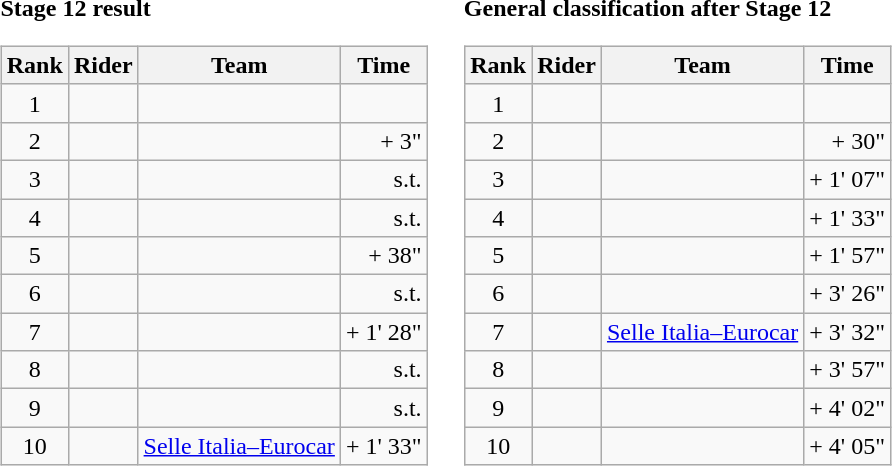<table>
<tr>
<td><strong>Stage 12 result</strong><br><table class="wikitable">
<tr>
<th scope="col">Rank</th>
<th scope="col">Rider</th>
<th scope="col">Team</th>
<th scope="col">Time</th>
</tr>
<tr>
<td style="text-align:center;">1</td>
<td></td>
<td></td>
<td style="text-align:right;"></td>
</tr>
<tr>
<td style="text-align:center;">2</td>
<td></td>
<td></td>
<td style="text-align:right;">+ 3"</td>
</tr>
<tr>
<td style="text-align:center;">3</td>
<td></td>
<td></td>
<td style="text-align:right;">s.t.</td>
</tr>
<tr>
<td style="text-align:center;">4</td>
<td></td>
<td></td>
<td style="text-align:right;">s.t.</td>
</tr>
<tr>
<td style="text-align:center;">5</td>
<td></td>
<td></td>
<td style="text-align:right;">+ 38"</td>
</tr>
<tr>
<td style="text-align:center;">6</td>
<td></td>
<td></td>
<td style="text-align:right;">s.t.</td>
</tr>
<tr>
<td style="text-align:center;">7</td>
<td></td>
<td></td>
<td style="text-align:right;">+ 1' 28"</td>
</tr>
<tr>
<td style="text-align:center;">8</td>
<td></td>
<td></td>
<td style="text-align:right;">s.t.</td>
</tr>
<tr>
<td style="text-align:center;">9</td>
<td></td>
<td></td>
<td style="text-align:right;">s.t.</td>
</tr>
<tr>
<td style="text-align:center;">10</td>
<td></td>
<td><a href='#'>Selle Italia–Eurocar</a></td>
<td style="text-align:right;">+ 1' 33"</td>
</tr>
</table>
</td>
<td></td>
<td><strong>General classification after Stage 12</strong><br><table class="wikitable">
<tr>
<th scope="col">Rank</th>
<th scope="col">Rider</th>
<th scope="col">Team</th>
<th scope="col">Time</th>
</tr>
<tr>
<td style="text-align:center;">1</td>
<td></td>
<td></td>
<td style="text-align:right;"></td>
</tr>
<tr>
<td style="text-align:center;">2</td>
<td></td>
<td></td>
<td style="text-align:right;">+ 30"</td>
</tr>
<tr>
<td style="text-align:center;">3</td>
<td></td>
<td></td>
<td style="text-align:right;">+ 1' 07"</td>
</tr>
<tr>
<td style="text-align:center;">4</td>
<td></td>
<td></td>
<td style="text-align:right;">+ 1' 33"</td>
</tr>
<tr>
<td style="text-align:center;">5</td>
<td></td>
<td></td>
<td style="text-align:right;">+ 1' 57"</td>
</tr>
<tr>
<td style="text-align:center;">6</td>
<td></td>
<td></td>
<td style="text-align:right;">+ 3' 26"</td>
</tr>
<tr>
<td style="text-align:center;">7</td>
<td></td>
<td><a href='#'>Selle Italia–Eurocar</a></td>
<td style="text-align:right;">+ 3' 32"</td>
</tr>
<tr>
<td style="text-align:center;">8</td>
<td></td>
<td></td>
<td style="text-align:right;">+ 3' 57"</td>
</tr>
<tr>
<td style="text-align:center;">9</td>
<td></td>
<td></td>
<td style="text-align:right;">+ 4' 02"</td>
</tr>
<tr>
<td style="text-align:center;">10</td>
<td></td>
<td></td>
<td style="text-align:right;">+ 4' 05"</td>
</tr>
</table>
</td>
</tr>
</table>
